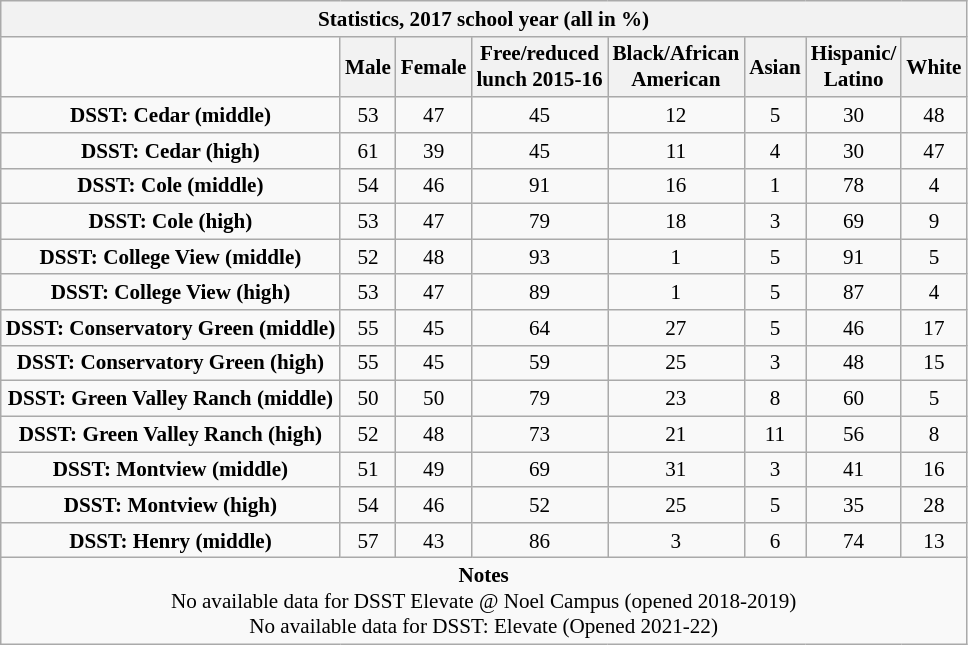<table style="text-align:center; font-size:88%" class="wikitable">
<tr>
<th colspan=8>Statistics, 2017 school year (all in %)</th>
</tr>
<tr>
<td></td>
<th>Male</th>
<th>Female</th>
<th>Free/reduced<br>lunch 2015-16</th>
<th>Black/African<br>American</th>
<th>Asian</th>
<th>Hispanic/<br>Latino</th>
<th>White</th>
</tr>
<tr>
<td><strong>DSST: Cedar (middle)</strong></td>
<td>53</td>
<td>47</td>
<td>45</td>
<td>12</td>
<td>5</td>
<td>30</td>
<td>48</td>
</tr>
<tr>
<td><strong>DSST: Cedar (high)</strong></td>
<td>61</td>
<td>39</td>
<td>45</td>
<td>11</td>
<td>4</td>
<td>30</td>
<td>47</td>
</tr>
<tr>
<td><strong>DSST:</strong> <strong>Cole (middle)</strong></td>
<td>54</td>
<td>46</td>
<td>91</td>
<td>16</td>
<td>1</td>
<td>78</td>
<td>4</td>
</tr>
<tr>
<td><strong>DSST:</strong> <strong>Cole (high)</strong></td>
<td>53</td>
<td>47</td>
<td>79</td>
<td>18</td>
<td>3</td>
<td>69</td>
<td>9</td>
</tr>
<tr>
<td><strong>DSST:</strong> <strong>College View (middle)</strong></td>
<td>52</td>
<td>48</td>
<td>93</td>
<td>1</td>
<td>5</td>
<td>91</td>
<td>5</td>
</tr>
<tr>
<td><strong>DSST: College View (high)</strong></td>
<td>53</td>
<td>47</td>
<td>89</td>
<td>1</td>
<td>5</td>
<td>87</td>
<td>4</td>
</tr>
<tr>
<td><strong>DSST:</strong> <strong>Conservatory Green (middle)</strong></td>
<td>55</td>
<td>45</td>
<td>64</td>
<td>27</td>
<td>5</td>
<td>46</td>
<td>17</td>
</tr>
<tr>
<td><strong>DSST: Conservatory Green (high)</strong></td>
<td>55</td>
<td>45</td>
<td>59</td>
<td>25</td>
<td>3</td>
<td>48</td>
<td>15</td>
</tr>
<tr>
<td><strong>DSST:</strong> <strong>Green Valley Ranch (middle)</strong></td>
<td>50</td>
<td>50</td>
<td>79</td>
<td>23</td>
<td>8</td>
<td>60</td>
<td>5</td>
</tr>
<tr>
<td><strong>DSST:</strong> <strong>Green Valley Ranch (high)</strong></td>
<td>52</td>
<td>48</td>
<td>73</td>
<td>21</td>
<td>11</td>
<td>56</td>
<td>8</td>
</tr>
<tr>
<td><strong>DSST:</strong> <strong>Montview (middle)</strong></td>
<td>51</td>
<td>49</td>
<td>69</td>
<td>31</td>
<td>3</td>
<td>41</td>
<td>16</td>
</tr>
<tr>
<td><strong>DSST:</strong> <strong>Montview (high)</strong></td>
<td>54</td>
<td>46</td>
<td>52</td>
<td>25</td>
<td>5</td>
<td>35</td>
<td>28</td>
</tr>
<tr>
<td><strong>DSST: Henry (middle)</strong></td>
<td>57</td>
<td>43</td>
<td>86</td>
<td>3</td>
<td>6</td>
<td>74</td>
<td>13</td>
</tr>
<tr>
<td colspan="8"><strong>Notes</strong><br>No available data for DSST Elevate @ Noel Campus (opened 2018-2019)<br>No available data for DSST: Elevate (Opened 2021-22)</td>
</tr>
</table>
